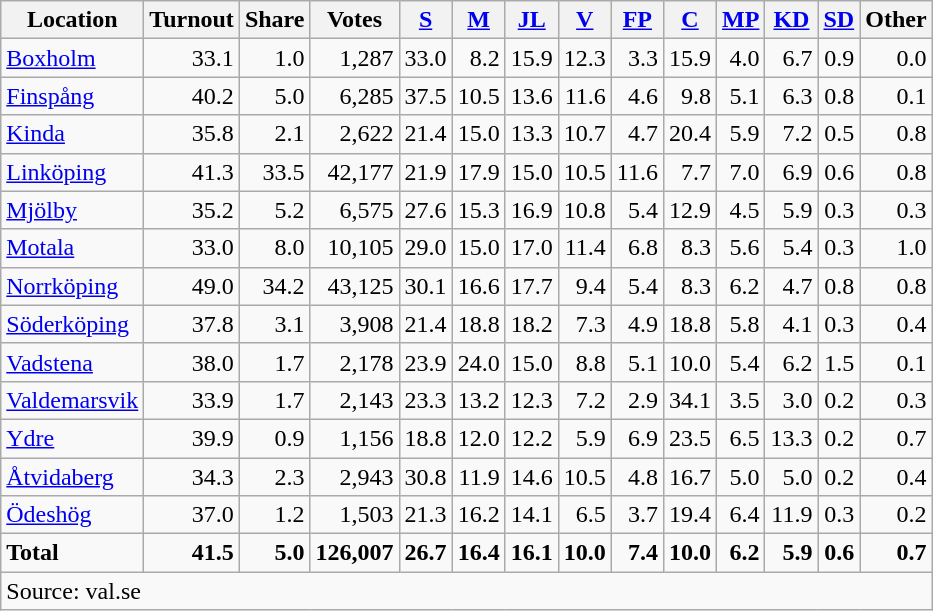<table class="wikitable sortable" style=text-align:right>
<tr>
<th>Location</th>
<th>Turnout</th>
<th>Share</th>
<th>Votes</th>
<th><a href='#'>S</a></th>
<th><a href='#'>M</a></th>
<th><a href='#'>JL</a></th>
<th><a href='#'>V</a></th>
<th><a href='#'>FP</a></th>
<th><a href='#'>C</a></th>
<th><a href='#'>MP</a></th>
<th><a href='#'>KD</a></th>
<th><a href='#'>SD</a></th>
<th>Other</th>
</tr>
<tr>
<td align=left><a href='#'>Boxholm</a></td>
<td>33.1</td>
<td>1.0</td>
<td>1,287</td>
<td>33.0</td>
<td>8.2</td>
<td>15.9</td>
<td>12.3</td>
<td>3.3</td>
<td>15.9</td>
<td>4.0</td>
<td>6.7</td>
<td>0.9</td>
<td>0.0</td>
</tr>
<tr>
<td align=left><a href='#'>Finspång</a></td>
<td>40.2</td>
<td>5.0</td>
<td>6,285</td>
<td>37.5</td>
<td>10.5</td>
<td>13.6</td>
<td>11.6</td>
<td>4.6</td>
<td>9.8</td>
<td>5.1</td>
<td>6.3</td>
<td>0.8</td>
<td>0.1</td>
</tr>
<tr>
<td align=left><a href='#'>Kinda</a></td>
<td>35.8</td>
<td>2.1</td>
<td>2,622</td>
<td>21.4</td>
<td>15.0</td>
<td>13.3</td>
<td>10.7</td>
<td>4.7</td>
<td>20.4</td>
<td>5.9</td>
<td>7.2</td>
<td>0.5</td>
<td>0.8</td>
</tr>
<tr>
<td align=left><a href='#'>Linköping</a></td>
<td>41.3</td>
<td>33.5</td>
<td>42,177</td>
<td>21.9</td>
<td>17.9</td>
<td>15.0</td>
<td>10.5</td>
<td>11.6</td>
<td>7.7</td>
<td>7.0</td>
<td>6.9</td>
<td>0.6</td>
<td>0.8</td>
</tr>
<tr>
<td align=left><a href='#'>Mjölby</a></td>
<td>35.2</td>
<td>5.2</td>
<td>6,575</td>
<td>27.6</td>
<td>15.3</td>
<td>16.9</td>
<td>10.8</td>
<td>5.4</td>
<td>12.9</td>
<td>4.5</td>
<td>5.9</td>
<td>0.3</td>
<td>0.3</td>
</tr>
<tr>
<td align=left><a href='#'>Motala</a></td>
<td>33.0</td>
<td>8.0</td>
<td>10,105</td>
<td>29.0</td>
<td>15.0</td>
<td>17.0</td>
<td>11.4</td>
<td>6.8</td>
<td>8.3</td>
<td>5.6</td>
<td>5.4</td>
<td>0.3</td>
<td>1.0</td>
</tr>
<tr>
<td align=left><a href='#'>Norrköping</a></td>
<td>49.0</td>
<td>34.2</td>
<td>43,125</td>
<td>30.1</td>
<td>16.6</td>
<td>17.7</td>
<td>9.4</td>
<td>5.4</td>
<td>8.3</td>
<td>6.2</td>
<td>4.7</td>
<td>0.8</td>
<td>0.8</td>
</tr>
<tr>
<td align=left><a href='#'>Söderköping</a></td>
<td>37.8</td>
<td>3.1</td>
<td>3,908</td>
<td>21.4</td>
<td>18.8</td>
<td>18.2</td>
<td>7.3</td>
<td>4.9</td>
<td>18.8</td>
<td>5.8</td>
<td>4.1</td>
<td>0.3</td>
<td>0.4</td>
</tr>
<tr>
<td align=left><a href='#'>Vadstena</a></td>
<td>38.0</td>
<td>1.7</td>
<td>2,178</td>
<td>23.9</td>
<td>24.0</td>
<td>15.0</td>
<td>8.8</td>
<td>5.1</td>
<td>10.0</td>
<td>5.4</td>
<td>6.2</td>
<td>1.5</td>
<td>0.1</td>
</tr>
<tr>
<td align=left><a href='#'>Valdemarsvik</a></td>
<td>33.9</td>
<td>1.7</td>
<td>2,143</td>
<td>23.3</td>
<td>13.2</td>
<td>12.3</td>
<td>7.2</td>
<td>2.9</td>
<td>34.1</td>
<td>3.5</td>
<td>3.0</td>
<td>0.2</td>
<td>0.3</td>
</tr>
<tr>
<td align=left><a href='#'>Ydre</a></td>
<td>39.9</td>
<td>0.9</td>
<td>1,156</td>
<td>18.8</td>
<td>12.0</td>
<td>12.2</td>
<td>5.9</td>
<td>6.9</td>
<td>23.5</td>
<td>6.5</td>
<td>13.3</td>
<td>0.2</td>
<td>0.7</td>
</tr>
<tr>
<td align=left><a href='#'>Åtvidaberg</a></td>
<td>34.3</td>
<td>2.3</td>
<td>2,943</td>
<td>30.8</td>
<td>11.9</td>
<td>14.6</td>
<td>10.5</td>
<td>4.8</td>
<td>16.7</td>
<td>5.0</td>
<td>5.0</td>
<td>0.2</td>
<td>0.4</td>
</tr>
<tr>
<td align=left><a href='#'>Ödeshög</a></td>
<td>37.0</td>
<td>1.2</td>
<td>1,503</td>
<td>21.3</td>
<td>16.2</td>
<td>14.1</td>
<td>6.5</td>
<td>3.7</td>
<td>19.4</td>
<td>6.4</td>
<td>11.9</td>
<td>0.3</td>
<td>0.2</td>
</tr>
<tr>
<td align=left><strong>Total</strong></td>
<td><strong>41.5</strong></td>
<td><strong>5.0</strong></td>
<td><strong>126,007</strong></td>
<td><strong>26.7</strong></td>
<td><strong>16.4</strong></td>
<td><strong>16.1</strong></td>
<td><strong>10.0</strong></td>
<td><strong>7.4</strong></td>
<td><strong>10.0</strong></td>
<td><strong>6.2</strong></td>
<td><strong>5.9</strong></td>
<td><strong>0.6</strong></td>
<td><strong>0.7</strong></td>
</tr>
<tr>
<td align=left colspan=14>Source: val.se </td>
</tr>
</table>
